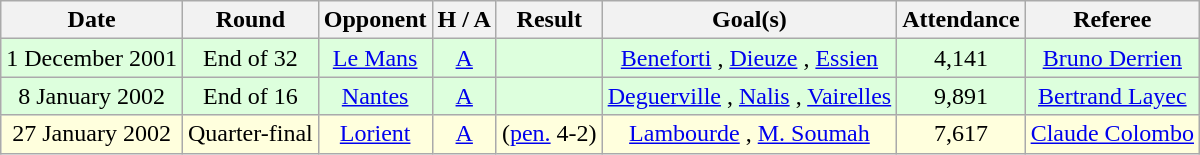<table class="wikitable" style="text-align:center">
<tr>
<th class="wikitable">Date</th>
<th>Round</th>
<th>Opponent</th>
<th>H / A</th>
<th>Result</th>
<th>Goal(s)</th>
<th>Attendance</th>
<th>Referee</th>
</tr>
<tr style="background:#dfd;">
<td>1 December 2001</td>
<td>End of 32</td>
<td><a href='#'>Le Mans</a></td>
<td><a href='#'>A</a></td>
<td></td>
<td><a href='#'>Beneforti</a> , <a href='#'>Dieuze</a> , <a href='#'>Essien</a> </td>
<td>4,141</td>
<td><a href='#'>Bruno Derrien</a></td>
</tr>
<tr style="background:#dfd;">
<td>8 January 2002</td>
<td>End of 16</td>
<td><a href='#'>Nantes</a></td>
<td><a href='#'>A</a></td>
<td></td>
<td><a href='#'>Deguerville</a> , <a href='#'>Nalis</a> , <a href='#'>Vairelles</a> </td>
<td>9,891</td>
<td><a href='#'>Bertrand Layec</a></td>
</tr>
<tr style="background:#ffd;">
<td>27 January 2002</td>
<td>Quarter-final</td>
<td><a href='#'>Lorient</a></td>
<td><a href='#'>A</a></td>
<td> (<a href='#'>pen.</a> 4-2)</td>
<td><a href='#'>Lambourde</a> , <a href='#'>M. Soumah</a> </td>
<td>7,617</td>
<td><a href='#'>Claude Colombo</a></td>
</tr>
</table>
